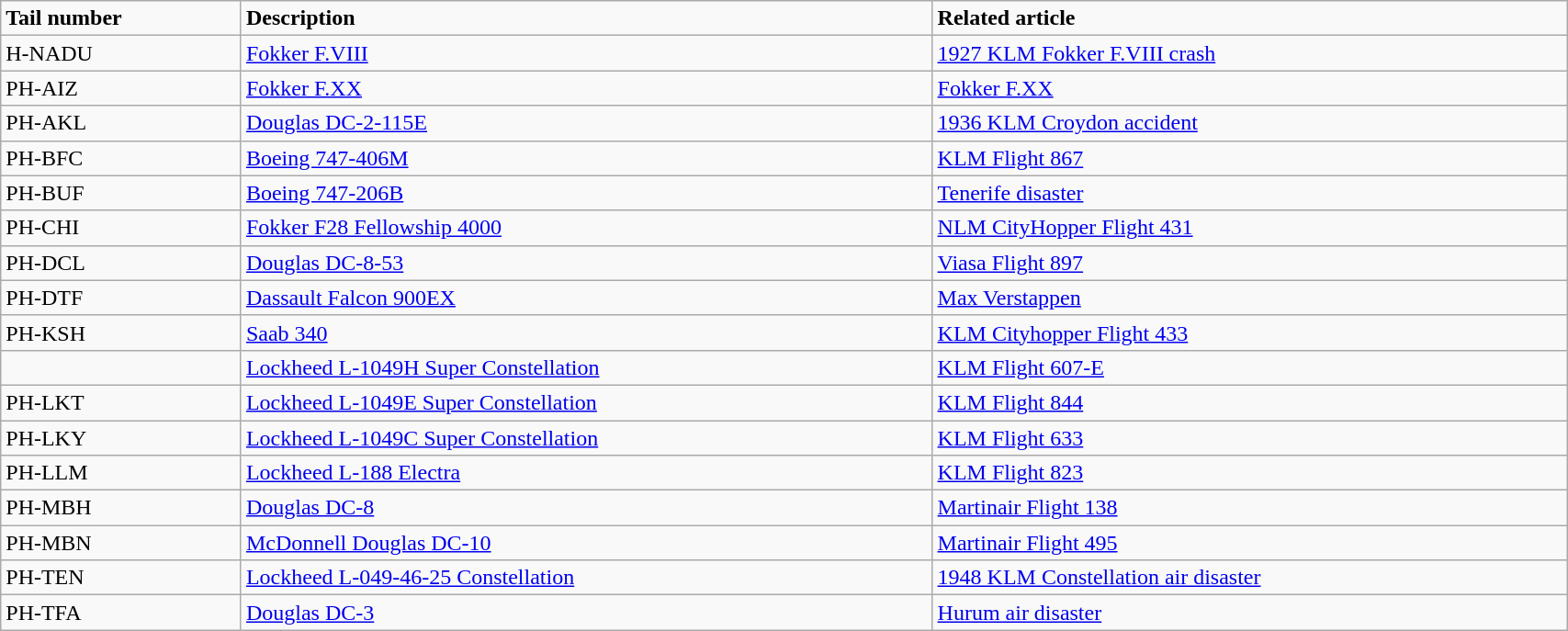<table class="wikitable" width="90%">
<tr>
<td><strong>Tail number</strong></td>
<td><strong>Description</strong></td>
<td><strong>Related article</strong></td>
</tr>
<tr>
<td>H-NADU</td>
<td><a href='#'>Fokker F.VIII</a></td>
<td><a href='#'>1927 KLM Fokker F.VIII crash</a></td>
</tr>
<tr>
<td>PH-AIZ</td>
<td><a href='#'>Fokker F.XX</a></td>
<td><a href='#'>Fokker F.XX</a></td>
</tr>
<tr>
<td>PH-AKL</td>
<td><a href='#'>Douglas DC-2-115E</a></td>
<td><a href='#'>1936 KLM Croydon accident</a></td>
</tr>
<tr>
<td>PH-BFC</td>
<td><a href='#'>Boeing 747-406M</a></td>
<td><a href='#'>KLM Flight 867</a></td>
</tr>
<tr>
<td>PH-BUF</td>
<td><a href='#'>Boeing 747-206B</a></td>
<td><a href='#'>Tenerife disaster</a></td>
</tr>
<tr>
<td>PH-CHI</td>
<td><a href='#'>Fokker F28 Fellowship 4000</a></td>
<td><a href='#'>NLM CityHopper Flight 431</a></td>
</tr>
<tr>
<td>PH-DCL</td>
<td><a href='#'>Douglas DC-8-53</a></td>
<td><a href='#'>Viasa Flight 897</a></td>
</tr>
<tr>
<td>PH-DTF</td>
<td><a href='#'>Dassault Falcon 900EX</a></td>
<td><a href='#'>Max Verstappen</a></td>
</tr>
<tr>
<td>PH-KSH</td>
<td><a href='#'>Saab 340</a></td>
<td><a href='#'>KLM Cityhopper Flight 433</a></td>
</tr>
<tr>
<td></td>
<td><a href='#'>Lockheed L-1049H Super Constellation</a></td>
<td><a href='#'>KLM Flight 607-E</a></td>
</tr>
<tr>
<td>PH-LKT</td>
<td><a href='#'>Lockheed L-1049E Super Constellation</a></td>
<td><a href='#'>KLM Flight 844</a></td>
</tr>
<tr>
<td>PH-LKY</td>
<td><a href='#'>Lockheed L-1049C Super Constellation</a></td>
<td><a href='#'>KLM Flight 633</a></td>
</tr>
<tr>
<td>PH-LLM</td>
<td><a href='#'>Lockheed L-188 Electra</a></td>
<td><a href='#'>KLM Flight 823</a></td>
</tr>
<tr>
<td>PH-MBH</td>
<td><a href='#'>Douglas DC-8</a></td>
<td><a href='#'>Martinair Flight 138</a></td>
</tr>
<tr>
<td>PH-MBN</td>
<td><a href='#'>McDonnell Douglas DC-10</a></td>
<td><a href='#'>Martinair Flight 495</a></td>
</tr>
<tr>
<td>PH-TEN</td>
<td><a href='#'>Lockheed L-049-46-25 Constellation</a></td>
<td><a href='#'>1948 KLM Constellation air disaster</a></td>
</tr>
<tr>
<td>PH-TFA</td>
<td><a href='#'>Douglas DC-3</a></td>
<td><a href='#'>Hurum air disaster</a></td>
</tr>
</table>
